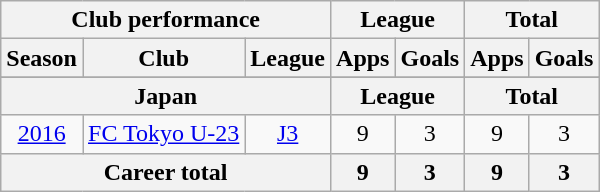<table class="wikitable" style="text-align:center">
<tr>
<th colspan=3>Club performance</th>
<th colspan=2>League</th>
<th colspan=2>Total</th>
</tr>
<tr>
<th>Season</th>
<th>Club</th>
<th>League</th>
<th>Apps</th>
<th>Goals</th>
<th>Apps</th>
<th>Goals</th>
</tr>
<tr>
</tr>
<tr>
<th colspan=3>Japan</th>
<th colspan=2>League</th>
<th colspan=2>Total</th>
</tr>
<tr>
<td><a href='#'>2016</a></td>
<td rowspan=1><a href='#'>FC Tokyo U-23</a></td>
<td rowspan=1><a href='#'>J3</a></td>
<td>9</td>
<td>3</td>
<td>9</td>
<td>3</td>
</tr>
<tr>
<th colspan=3>Career total</th>
<th>9</th>
<th>3</th>
<th>9</th>
<th>3</th>
</tr>
</table>
